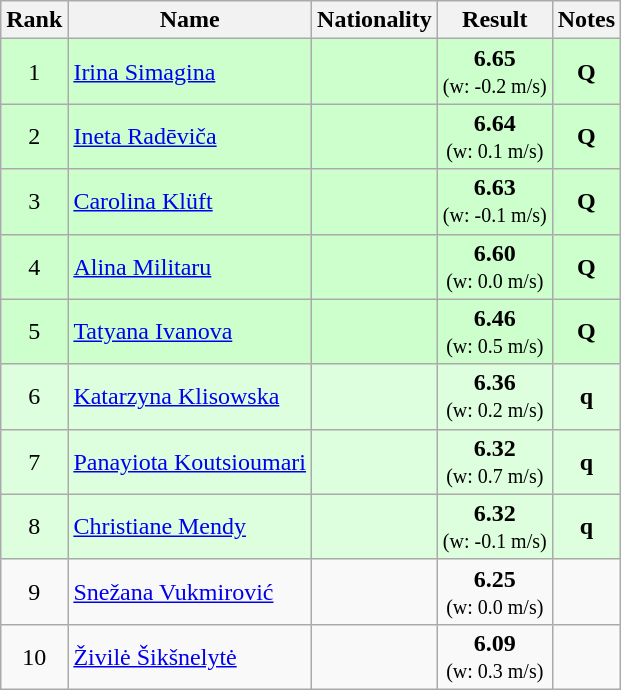<table class="wikitable sortable" style="text-align:center">
<tr>
<th>Rank</th>
<th>Name</th>
<th>Nationality</th>
<th>Result</th>
<th>Notes</th>
</tr>
<tr bgcolor=ccffcc>
<td>1</td>
<td align=left><a href='#'>Irina Simagina</a></td>
<td align=left></td>
<td><strong>6.65</strong><br><small>(w: -0.2 m/s)</small></td>
<td><strong>Q</strong></td>
</tr>
<tr bgcolor=ccffcc>
<td>2</td>
<td align=left><a href='#'>Ineta Radēviča</a></td>
<td align=left></td>
<td><strong>6.64</strong><br><small>(w: 0.1 m/s)</small></td>
<td><strong>Q</strong></td>
</tr>
<tr bgcolor=ccffcc>
<td>3</td>
<td align=left><a href='#'>Carolina Klüft</a></td>
<td align=left></td>
<td><strong>6.63</strong><br><small>(w: -0.1 m/s)</small></td>
<td><strong>Q</strong></td>
</tr>
<tr bgcolor=ccffcc>
<td>4</td>
<td align=left><a href='#'>Alina Militaru</a></td>
<td align=left></td>
<td><strong>6.60</strong><br><small>(w: 0.0 m/s)</small></td>
<td><strong>Q</strong></td>
</tr>
<tr bgcolor=ccffcc>
<td>5</td>
<td align=left><a href='#'>Tatyana Ivanova</a></td>
<td align=left></td>
<td><strong>6.46</strong><br><small>(w: 0.5 m/s)</small></td>
<td><strong>Q</strong></td>
</tr>
<tr bgcolor=ddffdd>
<td>6</td>
<td align=left><a href='#'>Katarzyna Klisowska</a></td>
<td align=left></td>
<td><strong>6.36</strong><br><small>(w: 0.2 m/s)</small></td>
<td><strong>q</strong></td>
</tr>
<tr bgcolor=ddffdd>
<td>7</td>
<td align=left><a href='#'>Panayiota Koutsioumari</a></td>
<td align=left></td>
<td><strong>6.32</strong><br><small>(w: 0.7 m/s)</small></td>
<td><strong>q</strong></td>
</tr>
<tr bgcolor=ddffdd>
<td>8</td>
<td align=left><a href='#'>Christiane Mendy</a></td>
<td align=left></td>
<td><strong>6.32</strong><br><small>(w: -0.1 m/s)</small></td>
<td><strong>q</strong></td>
</tr>
<tr>
<td>9</td>
<td align=left><a href='#'>Snežana Vukmirović</a></td>
<td align=left></td>
<td><strong>6.25</strong><br><small>(w: 0.0 m/s)</small></td>
<td></td>
</tr>
<tr>
<td>10</td>
<td align=left><a href='#'>Živilė Šikšnelytė</a></td>
<td align=left></td>
<td><strong>6.09</strong><br><small>(w: 0.3 m/s)</small></td>
<td></td>
</tr>
</table>
